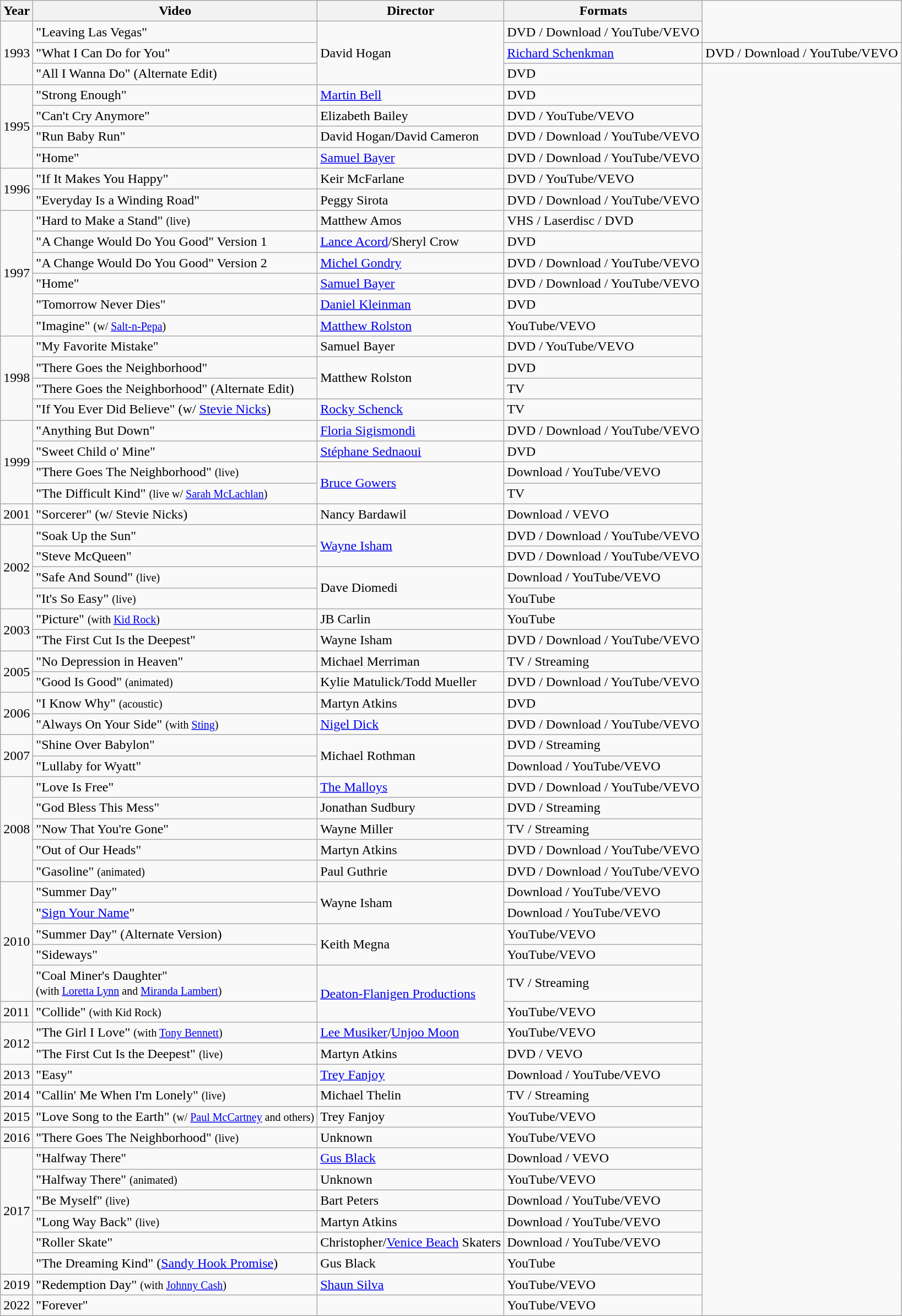<table class="wikitable">
<tr>
<th>Year</th>
<th>Video</th>
<th>Director</th>
<th>Formats</th>
</tr>
<tr>
<td rowspan="3">1993</td>
<td>"Leaving Las Vegas"</td>
<td rowspan="3">David Hogan</td>
<td>DVD / Download / YouTube/VEVO</td>
</tr>
<tr>
<td>"What I Can Do for You"</td>
<td><a href='#'>Richard Schenkman</a></td>
<td>DVD / Download / YouTube/VEVO</td>
</tr>
<tr>
<td>"All I Wanna Do" (Alternate Edit)</td>
<td>DVD</td>
</tr>
<tr>
<td rowspan="4">1995</td>
<td>"Strong Enough"</td>
<td><a href='#'>Martin Bell</a></td>
<td>DVD</td>
</tr>
<tr>
<td>"Can't Cry Anymore"</td>
<td>Elizabeth Bailey</td>
<td>DVD / YouTube/VEVO</td>
</tr>
<tr>
<td>"Run Baby Run"</td>
<td>David Hogan/David Cameron</td>
<td>DVD / Download / YouTube/VEVO</td>
</tr>
<tr>
<td>"Home"</td>
<td><a href='#'>Samuel Bayer</a></td>
<td>DVD / Download / YouTube/VEVO</td>
</tr>
<tr>
<td rowspan="2">1996</td>
<td>"If It Makes You Happy"</td>
<td>Keir McFarlane</td>
<td>DVD / YouTube/VEVO</td>
</tr>
<tr>
<td>"Everyday Is a Winding Road"</td>
<td>Peggy Sirota</td>
<td>DVD / Download / YouTube/VEVO</td>
</tr>
<tr>
<td rowspan="6">1997</td>
<td>"Hard to Make a Stand" <small>(live)</small></td>
<td>Matthew Amos</td>
<td>VHS / Laserdisc / DVD</td>
</tr>
<tr>
<td>"A Change Would Do You Good" Version 1</td>
<td><a href='#'>Lance Acord</a>/Sheryl Crow</td>
<td>DVD</td>
</tr>
<tr>
<td>"A Change Would Do You Good" Version 2</td>
<td><a href='#'>Michel Gondry</a></td>
<td>DVD / Download / YouTube/VEVO</td>
</tr>
<tr>
<td>"Home"</td>
<td><a href='#'>Samuel Bayer</a></td>
<td>DVD / Download / YouTube/VEVO</td>
</tr>
<tr>
<td>"Tomorrow Never Dies"</td>
<td><a href='#'>Daniel Kleinman</a></td>
<td>DVD</td>
</tr>
<tr>
<td>"Imagine" <small>(w/ <a href='#'>Salt-n-Pepa</a>)</small></td>
<td><a href='#'>Matthew Rolston</a></td>
<td>YouTube/VEVO</td>
</tr>
<tr>
<td rowspan="4">1998</td>
<td>"My Favorite Mistake"</td>
<td>Samuel Bayer</td>
<td>DVD / YouTube/VEVO</td>
</tr>
<tr>
<td>"There Goes the Neighborhood"</td>
<td rowspan="2">Matthew Rolston</td>
<td>DVD</td>
</tr>
<tr>
<td>"There Goes the Neighborhood" (Alternate Edit)</td>
<td>TV</td>
</tr>
<tr>
<td>"If You Ever Did Believe" (w/ <a href='#'>Stevie Nicks</a>)</td>
<td><a href='#'>Rocky Schenck</a></td>
<td>TV</td>
</tr>
<tr>
<td rowspan="4">1999</td>
<td>"Anything But Down"</td>
<td><a href='#'>Floria Sigismondi</a></td>
<td>DVD / Download / YouTube/VEVO</td>
</tr>
<tr>
<td>"Sweet Child o' Mine"</td>
<td><a href='#'>Stéphane Sednaoui</a></td>
<td>DVD</td>
</tr>
<tr>
<td>"There Goes The Neighborhood" <small>(live)</small></td>
<td rowspan="2"><a href='#'>Bruce Gowers</a></td>
<td>Download / YouTube/VEVO</td>
</tr>
<tr>
<td>"The Difficult Kind" <small>(live w/ <a href='#'>Sarah McLachlan</a>)</small></td>
<td>TV</td>
</tr>
<tr>
<td>2001</td>
<td>"Sorcerer" (w/ Stevie Nicks)</td>
<td>Nancy Bardawil</td>
<td>Download / VEVO</td>
</tr>
<tr>
<td rowspan="4">2002</td>
<td>"Soak Up the Sun"</td>
<td rowspan="2"><a href='#'>Wayne Isham</a></td>
<td>DVD / Download / YouTube/VEVO</td>
</tr>
<tr>
<td>"Steve McQueen"</td>
<td>DVD / Download / YouTube/VEVO</td>
</tr>
<tr>
<td>"Safe And Sound" <small>(live)</small></td>
<td rowspan="2">Dave Diomedi</td>
<td>Download / YouTube/VEVO</td>
</tr>
<tr>
<td>"It's So Easy" <small>(live)</small></td>
<td>YouTube</td>
</tr>
<tr>
<td rowspan="2">2003</td>
<td>"Picture" <small>(with <a href='#'>Kid Rock</a>)</small></td>
<td>JB Carlin</td>
<td>YouTube</td>
</tr>
<tr>
<td>"The First Cut Is the Deepest"</td>
<td>Wayne Isham</td>
<td>DVD / Download / YouTube/VEVO</td>
</tr>
<tr>
<td rowspan="2">2005</td>
<td>"No Depression in Heaven"</td>
<td>Michael Merriman</td>
<td>TV / Streaming</td>
</tr>
<tr>
<td>"Good Is Good" <small>(animated)</small></td>
<td>Kylie Matulick/Todd Mueller</td>
<td>DVD / Download / YouTube/VEVO</td>
</tr>
<tr>
<td rowspan="2">2006</td>
<td>"I Know Why" <small>(acoustic)</small></td>
<td>Martyn Atkins</td>
<td>DVD</td>
</tr>
<tr>
<td>"Always On Your Side" <small>(with <a href='#'>Sting</a>)</small></td>
<td><a href='#'>Nigel Dick</a></td>
<td>DVD / Download / YouTube/VEVO</td>
</tr>
<tr>
<td rowspan="2">2007</td>
<td>"Shine Over Babylon"</td>
<td rowspan="2">Michael Rothman</td>
<td>DVD / Streaming</td>
</tr>
<tr>
<td>"Lullaby for Wyatt"</td>
<td>Download / YouTube/VEVO</td>
</tr>
<tr>
<td rowspan="5">2008</td>
<td>"Love Is Free"</td>
<td><a href='#'>The Malloys</a></td>
<td>DVD / Download / YouTube/VEVO</td>
</tr>
<tr>
<td>"God Bless This Mess"</td>
<td>Jonathan Sudbury</td>
<td>DVD / Streaming</td>
</tr>
<tr>
<td>"Now That You're Gone"</td>
<td>Wayne Miller</td>
<td>TV / Streaming</td>
</tr>
<tr>
<td>"Out of Our Heads"</td>
<td>Martyn Atkins</td>
<td>DVD / Download / YouTube/VEVO</td>
</tr>
<tr>
<td>"Gasoline" <small>(animated)</small></td>
<td>Paul Guthrie</td>
<td>DVD / Download / YouTube/VEVO</td>
</tr>
<tr>
<td rowspan="5">2010</td>
<td>"Summer Day"</td>
<td rowspan="2">Wayne Isham</td>
<td>Download / YouTube/VEVO</td>
</tr>
<tr>
<td>"<a href='#'>Sign Your Name</a>"</td>
<td>Download / YouTube/VEVO</td>
</tr>
<tr>
<td>"Summer Day" (Alternate Version)</td>
<td rowspan="2">Keith Megna</td>
<td>YouTube/VEVO</td>
</tr>
<tr>
<td>"Sideways"</td>
<td>YouTube/VEVO</td>
</tr>
<tr>
<td>"Coal Miner's Daughter"<br><small>(with <a href='#'>Loretta Lynn</a> and <a href='#'>Miranda Lambert</a>)</small></td>
<td rowspan="2"><a href='#'>Deaton-Flanigen Productions</a></td>
<td>TV / Streaming</td>
</tr>
<tr>
<td>2011</td>
<td>"Collide" <small>(with Kid Rock)</small></td>
<td>YouTube/VEVO</td>
</tr>
<tr>
<td rowspan="2">2012</td>
<td>"The Girl I Love" <small>(with <a href='#'>Tony Bennett</a>)</small></td>
<td><a href='#'>Lee Musiker</a>/<a href='#'>Unjoo Moon</a></td>
<td>YouTube/VEVO</td>
</tr>
<tr>
<td>"The First Cut Is the Deepest" <small>(live)</small></td>
<td>Martyn Atkins</td>
<td>DVD / VEVO</td>
</tr>
<tr>
<td>2013</td>
<td>"Easy"</td>
<td><a href='#'>Trey Fanjoy</a></td>
<td>Download / YouTube/VEVO</td>
</tr>
<tr>
<td>2014</td>
<td>"Callin' Me When I'm Lonely" <small>(live)</small></td>
<td>Michael Thelin</td>
<td>TV / Streaming</td>
</tr>
<tr>
<td>2015</td>
<td>"Love Song to the Earth" <small>(w/ <a href='#'>Paul McCartney</a> and others)</small></td>
<td>Trey Fanjoy</td>
<td>YouTube/VEVO</td>
</tr>
<tr>
<td>2016</td>
<td>"There Goes The Neighborhood" <small>(live)</small></td>
<td>Unknown</td>
<td>YouTube/VEVO</td>
</tr>
<tr>
<td rowspan="6">2017</td>
<td>"Halfway There"</td>
<td><a href='#'>Gus Black</a></td>
<td>Download / VEVO</td>
</tr>
<tr>
<td>"Halfway There" <small>(animated)</small></td>
<td>Unknown</td>
<td>YouTube/VEVO</td>
</tr>
<tr>
<td>"Be Myself" <small>(live)</small></td>
<td>Bart Peters</td>
<td>Download / YouTube/VEVO</td>
</tr>
<tr>
<td>"Long Way Back" <small>(live)</small></td>
<td>Martyn Atkins</td>
<td>Download / YouTube/VEVO</td>
</tr>
<tr>
<td>"Roller Skate"</td>
<td>Christopher/<a href='#'>Venice Beach</a> Skaters</td>
<td>Download / YouTube/VEVO</td>
</tr>
<tr>
<td>"The Dreaming Kind" (<a href='#'>Sandy Hook Promise</a>)</td>
<td>Gus Black</td>
<td>YouTube</td>
</tr>
<tr>
<td>2019</td>
<td>"Redemption Day" <small>(with <a href='#'>Johnny Cash</a>)</small></td>
<td><a href='#'>Shaun Silva</a></td>
<td>YouTube/VEVO</td>
</tr>
<tr>
<td>2022</td>
<td>"Forever"</td>
<td></td>
<td>YouTube/VEVO</td>
</tr>
</table>
